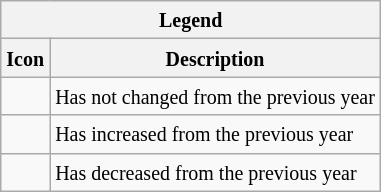<table class="wikitable">
<tr>
<th colspan="2"><small>Legend</small></th>
</tr>
<tr>
<th><small> Icon</small></th>
<th><small> Description</small></th>
</tr>
<tr>
<td></td>
<td><small>Has not changed from the previous year</small></td>
</tr>
<tr>
<td></td>
<td><small>Has increased from the previous year</small></td>
</tr>
<tr>
<td></td>
<td><small>Has decreased from the previous year</small></td>
</tr>
</table>
